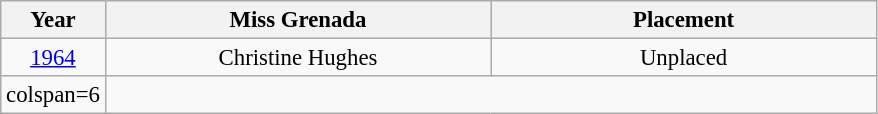<table class="wikitable sortable" style="font-size: 95%; text-align:center">
<tr>
<th width="60">Year</th>
<th width="250">Miss Grenada</th>
<th width="250">Placement</th>
</tr>
<tr>
<td><a href='#'>1964</a></td>
<td>Christine Hughes</td>
<td>Unplaced</td>
</tr>
<tr>
<td>colspan=6 </td>
</tr>
</table>
